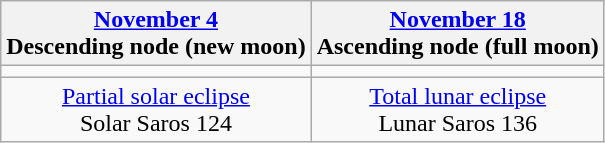<table class="wikitable">
<tr>
<th><a href='#'>November 4</a><br>Descending node (new moon)<br></th>
<th><a href='#'>November 18</a><br>Ascending node (full moon)<br></th>
</tr>
<tr>
<td></td>
<td></td>
</tr>
<tr align=center>
<td><a href='#'>Partial solar eclipse</a><br>Solar Saros 124</td>
<td><a href='#'>Total lunar eclipse</a><br>Lunar Saros 136</td>
</tr>
</table>
